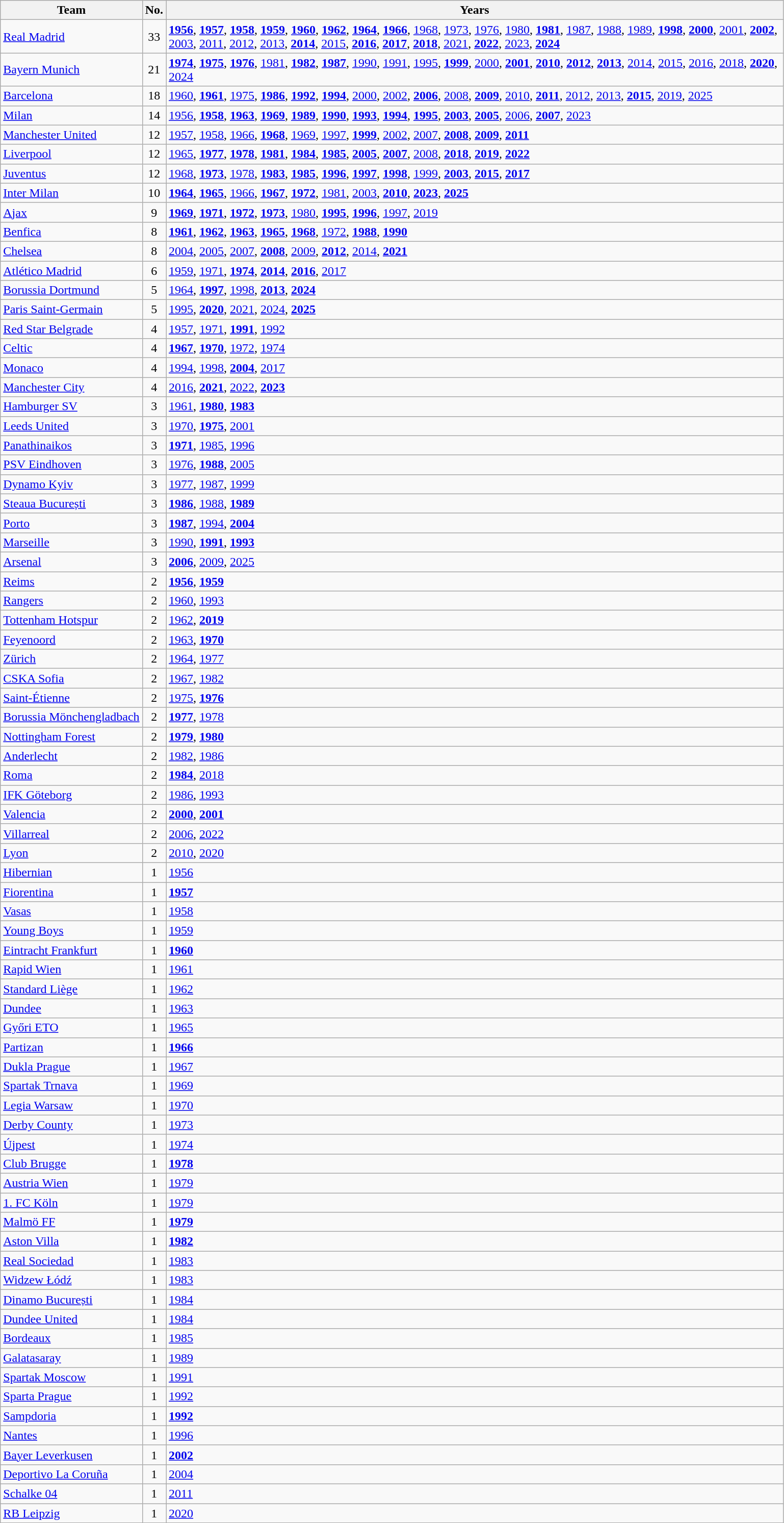<table class="wikitable sortable">
<tr>
<th>Team</th>
<th>No.</th>
<th width=800>Years</th>
</tr>
<tr>
<td> <a href='#'>Real Madrid</a></td>
<td align=center>33</td>
<td><strong><a href='#'>1956</a></strong>, <strong><a href='#'>1957</a></strong>, <strong><a href='#'>1958</a></strong>, <strong><a href='#'>1959</a></strong>, <strong><a href='#'>1960</a></strong>, <strong><a href='#'>1962</a></strong>, <strong><a href='#'>1964</a></strong>, <strong><a href='#'>1966</a></strong>, <a href='#'>1968</a>, <a href='#'>1973</a>, <a href='#'>1976</a>, <a href='#'>1980</a>, <strong><a href='#'>1981</a></strong>, <a href='#'>1987</a>, <a href='#'>1988</a>, <a href='#'>1989</a>, <strong><a href='#'>1998</a></strong>, <strong><a href='#'>2000</a></strong>, <a href='#'>2001</a>, <strong><a href='#'>2002</a></strong>, <a href='#'>2003</a>, <a href='#'>2011</a>, <a href='#'>2012</a>, <a href='#'>2013</a>, <strong><a href='#'>2014</a></strong>, <a href='#'>2015</a>, <strong><a href='#'>2016</a></strong>, <strong><a href='#'>2017</a></strong>, <strong><a href='#'>2018</a></strong>, <a href='#'>2021</a>, <strong><a href='#'>2022</a></strong>, <a href='#'>2023</a>, <strong><a href='#'>2024</a></strong></td>
</tr>
<tr>
<td> <a href='#'>Bayern Munich</a></td>
<td align=center>21</td>
<td><strong><a href='#'>1974</a></strong>, <strong><a href='#'>1975</a></strong>, <strong><a href='#'>1976</a></strong>, <a href='#'>1981</a>, <strong><a href='#'>1982</a></strong>, <strong><a href='#'>1987</a></strong>, <a href='#'>1990</a>, <a href='#'>1991</a>, <a href='#'>1995</a>, <strong><a href='#'>1999</a></strong>, <a href='#'>2000</a>, <strong><a href='#'>2001</a></strong>, <strong><a href='#'>2010</a></strong>, <strong><a href='#'>2012</a></strong>, <strong><a href='#'>2013</a></strong>, <a href='#'>2014</a>, <a href='#'>2015</a>, <a href='#'>2016</a>, <a href='#'>2018</a>, <strong><a href='#'>2020</a></strong>, <a href='#'>2024</a></td>
</tr>
<tr>
<td> <a href='#'>Barcelona</a></td>
<td align=center>18</td>
<td><a href='#'>1960</a>, <strong><a href='#'>1961</a></strong>, <a href='#'>1975</a>, <strong><a href='#'>1986</a></strong>, <strong><a href='#'>1992</a></strong>, <strong><a href='#'>1994</a></strong>, <a href='#'>2000</a>, <a href='#'>2002</a>, <strong><a href='#'>2006</a></strong>, <a href='#'>2008</a>, <strong><a href='#'>2009</a></strong>, <a href='#'>2010</a>, <strong><a href='#'>2011</a></strong>, <a href='#'>2012</a>, <a href='#'>2013</a>, <strong><a href='#'>2015</a></strong>, <a href='#'>2019</a>, <a href='#'>2025</a></td>
</tr>
<tr>
<td> <a href='#'>Milan</a></td>
<td align=center>14</td>
<td><a href='#'>1956</a>, <strong><a href='#'>1958</a></strong>, <strong><a href='#'>1963</a></strong>, <strong><a href='#'>1969</a></strong>, <strong><a href='#'>1989</a></strong>, <strong><a href='#'>1990</a></strong>, <strong><a href='#'>1993</a></strong>, <strong><a href='#'>1994</a></strong>, <strong><a href='#'>1995</a></strong>, <strong><a href='#'>2003</a></strong>, <strong><a href='#'>2005</a></strong>, <a href='#'>2006</a>, <strong><a href='#'>2007</a></strong>, <a href='#'>2023</a></td>
</tr>
<tr>
<td> <a href='#'>Manchester United</a></td>
<td align=center>12</td>
<td><a href='#'>1957</a>, <a href='#'>1958</a>, <a href='#'>1966</a>, <strong><a href='#'>1968</a></strong>, <a href='#'>1969</a>, <a href='#'>1997</a>, <strong><a href='#'>1999</a></strong>, <a href='#'>2002</a>, <a href='#'>2007</a>, <strong><a href='#'>2008</a></strong>, <strong><a href='#'>2009</a></strong>, <strong><a href='#'>2011</a></strong></td>
</tr>
<tr>
<td> <a href='#'>Liverpool</a></td>
<td align=center>12</td>
<td><a href='#'>1965</a>, <strong><a href='#'>1977</a></strong>, <strong><a href='#'>1978</a></strong>, <strong><a href='#'>1981</a></strong>, <strong><a href='#'>1984</a></strong>, <strong><a href='#'>1985</a></strong>, <strong><a href='#'>2005</a></strong>, <strong><a href='#'>2007</a></strong>, <a href='#'>2008</a>, <strong><a href='#'>2018</a></strong>, <strong><a href='#'>2019</a></strong>, <strong><a href='#'>2022</a></strong></td>
</tr>
<tr>
<td> <a href='#'>Juventus</a></td>
<td align=center>12</td>
<td><a href='#'>1968</a>, <strong><a href='#'>1973</a></strong>, <a href='#'>1978</a>, <strong><a href='#'>1983</a></strong>, <strong><a href='#'>1985</a></strong>, <strong><a href='#'>1996</a></strong>, <strong><a href='#'>1997</a></strong>, <strong><a href='#'>1998</a></strong>, <a href='#'>1999</a>, <strong><a href='#'>2003</a></strong>, <strong><a href='#'>2015</a></strong>, <strong><a href='#'>2017</a></strong></td>
</tr>
<tr>
<td> <a href='#'>Inter Milan</a></td>
<td align=center>10</td>
<td><strong><a href='#'>1964</a></strong>, <strong><a href='#'>1965</a></strong>, <a href='#'>1966</a>, <strong><a href='#'>1967</a></strong>, <strong><a href='#'>1972</a></strong>, <a href='#'>1981</a>, <a href='#'>2003</a>, <strong><a href='#'>2010</a></strong>, <strong><a href='#'>2023</a></strong>, <strong><a href='#'>2025</a></strong></td>
</tr>
<tr>
<td> <a href='#'>Ajax</a></td>
<td align="center">9</td>
<td><strong><a href='#'>1969</a></strong>, <strong><a href='#'>1971</a></strong>, <strong><a href='#'>1972</a></strong>, <strong><a href='#'>1973</a></strong>, <a href='#'>1980</a>, <strong><a href='#'>1995</a></strong>, <strong><a href='#'>1996</a></strong>, <a href='#'>1997</a>, <a href='#'>2019</a></td>
</tr>
<tr>
<td> <a href='#'>Benfica</a></td>
<td align=center>8</td>
<td><strong><a href='#'>1961</a></strong>, <strong><a href='#'>1962</a></strong>, <strong><a href='#'>1963</a></strong>, <strong><a href='#'>1965</a></strong>, <strong><a href='#'>1968</a></strong>, <a href='#'>1972</a>, <strong><a href='#'>1988</a></strong>, <strong><a href='#'>1990</a></strong></td>
</tr>
<tr>
<td> <a href='#'>Chelsea</a></td>
<td align=center>8</td>
<td><a href='#'>2004</a>, <a href='#'>2005</a>, <a href='#'>2007</a>, <strong><a href='#'>2008</a></strong>, <a href='#'>2009</a>, <strong><a href='#'>2012</a></strong>, <a href='#'>2014</a>, <strong><a href='#'>2021</a></strong></td>
</tr>
<tr>
<td> <a href='#'>Atlético Madrid</a></td>
<td align=center>6</td>
<td><a href='#'>1959</a>, <a href='#'>1971</a>, <strong><a href='#'>1974</a></strong>, <strong><a href='#'>2014</a></strong>, <strong><a href='#'>2016</a></strong>, <a href='#'>2017</a></td>
</tr>
<tr>
<td> <a href='#'>Borussia Dortmund</a></td>
<td align=center>5</td>
<td><a href='#'>1964</a>, <strong><a href='#'>1997</a></strong>, <a href='#'>1998</a>, <strong><a href='#'>2013</a></strong>, <strong><a href='#'>2024</a></strong></td>
</tr>
<tr>
<td> <a href='#'>Paris Saint-Germain</a></td>
<td align=center>5</td>
<td><a href='#'>1995</a>, <a href='#'><strong>2020</strong></a>, <a href='#'>2021</a>, <a href='#'>2024</a>, <strong><a href='#'>2025</a></strong></td>
</tr>
<tr>
<td> <a href='#'>Red Star Belgrade</a></td>
<td align=center>4</td>
<td><a href='#'>1957</a>, <a href='#'>1971</a>, <strong><a href='#'>1991</a></strong>, <a href='#'>1992</a></td>
</tr>
<tr>
<td> <a href='#'>Celtic</a></td>
<td align=center>4</td>
<td><strong><a href='#'>1967</a></strong>, <strong><a href='#'>1970</a></strong>, <a href='#'>1972</a>, <a href='#'>1974</a></td>
</tr>
<tr>
<td> <a href='#'>Monaco</a></td>
<td align=center>4</td>
<td><a href='#'>1994</a>, <a href='#'>1998</a>, <strong><a href='#'>2004</a></strong>, <a href='#'>2017</a></td>
</tr>
<tr>
<td> <a href='#'>Manchester City</a></td>
<td align=center>4</td>
<td><a href='#'>2016</a>, <strong><a href='#'>2021</a></strong>, <a href='#'>2022</a>, <strong><a href='#'>2023</a></strong></td>
</tr>
<tr>
<td> <a href='#'>Hamburger SV</a></td>
<td align=center>3</td>
<td><a href='#'>1961</a>, <strong><a href='#'>1980</a></strong>, <strong><a href='#'>1983</a></strong></td>
</tr>
<tr>
<td> <a href='#'>Leeds United</a></td>
<td align=center>3</td>
<td><a href='#'>1970</a>, <strong><a href='#'>1975</a></strong>, <a href='#'>2001</a></td>
</tr>
<tr>
<td> <a href='#'>Panathinaikos</a></td>
<td align=center>3</td>
<td><strong><a href='#'>1971</a></strong>, <a href='#'>1985</a>, <a href='#'>1996</a></td>
</tr>
<tr>
<td> <a href='#'>PSV Eindhoven</a></td>
<td align=center>3</td>
<td><a href='#'>1976</a>, <strong><a href='#'>1988</a></strong>, <a href='#'>2005</a></td>
</tr>
<tr>
<td> <a href='#'>Dynamo Kyiv</a></td>
<td align=center>3</td>
<td><a href='#'>1977</a>, <a href='#'>1987</a>, <a href='#'>1999</a></td>
</tr>
<tr>
<td> <a href='#'>Steaua București</a></td>
<td align="center">3</td>
<td><strong><a href='#'>1986</a></strong>, <a href='#'>1988</a>, <strong><a href='#'>1989</a></strong></td>
</tr>
<tr>
<td> <a href='#'>Porto</a></td>
<td align=center>3</td>
<td><strong><a href='#'>1987</a></strong>, <a href='#'>1994</a>, <strong><a href='#'>2004</a></strong></td>
</tr>
<tr>
<td> <a href='#'>Marseille</a></td>
<td align=center>3</td>
<td><a href='#'>1990</a>, <strong><a href='#'>1991</a></strong>, <strong><a href='#'>1993</a></strong></td>
</tr>
<tr>
<td> <a href='#'>Arsenal</a></td>
<td align="center">3</td>
<td><strong><a href='#'>2006</a></strong>, <a href='#'>2009</a>, <a href='#'>2025</a></td>
</tr>
<tr>
<td> <a href='#'>Reims</a></td>
<td align=center>2</td>
<td><strong><a href='#'>1956</a></strong>, <strong><a href='#'>1959</a></strong></td>
</tr>
<tr>
<td> <a href='#'>Rangers</a></td>
<td align=center>2</td>
<td><a href='#'>1960</a>, <a href='#'>1993</a></td>
</tr>
<tr>
<td> <a href='#'>Tottenham Hotspur</a></td>
<td align=center>2</td>
<td><a href='#'>1962</a>, <strong><a href='#'>2019</a></strong></td>
</tr>
<tr>
<td> <a href='#'>Feyenoord</a></td>
<td align=center>2</td>
<td><a href='#'>1963</a>, <strong><a href='#'>1970</a></strong></td>
</tr>
<tr>
<td> <a href='#'>Zürich</a></td>
<td align=center>2</td>
<td><a href='#'>1964</a>, <a href='#'>1977</a></td>
</tr>
<tr>
<td> <a href='#'>CSKA Sofia</a></td>
<td align=center>2</td>
<td><a href='#'>1967</a>, <a href='#'>1982</a></td>
</tr>
<tr>
<td> <a href='#'>Saint-Étienne</a></td>
<td align=center>2</td>
<td><a href='#'>1975</a>, <strong><a href='#'>1976</a></strong></td>
</tr>
<tr>
<td> <a href='#'>Borussia Mönchengladbach</a></td>
<td align=center>2</td>
<td><strong><a href='#'>1977</a></strong>, <a href='#'>1978</a></td>
</tr>
<tr>
<td> <a href='#'>Nottingham Forest</a></td>
<td align=center>2</td>
<td><strong><a href='#'>1979</a></strong>, <strong><a href='#'>1980</a></strong></td>
</tr>
<tr>
<td> <a href='#'>Anderlecht</a></td>
<td align=center>2</td>
<td><a href='#'>1982</a>, <a href='#'>1986</a></td>
</tr>
<tr>
<td> <a href='#'>Roma</a></td>
<td align="center">2</td>
<td><strong><a href='#'>1984</a></strong>, <a href='#'>2018</a></td>
</tr>
<tr>
<td> <a href='#'>IFK Göteborg</a></td>
<td align=center>2</td>
<td><a href='#'>1986</a>, <a href='#'>1993</a></td>
</tr>
<tr>
<td> <a href='#'>Valencia</a></td>
<td align=center>2</td>
<td><strong><a href='#'>2000</a></strong>, <strong><a href='#'>2001</a></strong></td>
</tr>
<tr>
<td> <a href='#'>Villarreal</a></td>
<td align=center>2</td>
<td><a href='#'>2006</a>, <a href='#'>2022</a></td>
</tr>
<tr>
<td> <a href='#'>Lyon</a></td>
<td align=center>2</td>
<td><a href='#'>2010</a>, <a href='#'>2020</a></td>
</tr>
<tr>
<td> <a href='#'>Hibernian</a></td>
<td align=center>1</td>
<td><a href='#'>1956</a></td>
</tr>
<tr>
<td> <a href='#'>Fiorentina</a></td>
<td align=center>1</td>
<td><strong><a href='#'>1957</a></strong></td>
</tr>
<tr>
<td> <a href='#'>Vasas</a></td>
<td align=center>1</td>
<td><a href='#'>1958</a></td>
</tr>
<tr>
<td> <a href='#'>Young Boys</a></td>
<td align=center>1</td>
<td><a href='#'>1959</a></td>
</tr>
<tr>
<td> <a href='#'>Eintracht Frankfurt</a></td>
<td align=center>1</td>
<td><strong><a href='#'>1960</a></strong></td>
</tr>
<tr>
<td> <a href='#'>Rapid Wien</a></td>
<td align=center>1</td>
<td><a href='#'>1961</a></td>
</tr>
<tr>
<td> <a href='#'>Standard Liège</a></td>
<td align=center>1</td>
<td><a href='#'>1962</a></td>
</tr>
<tr>
<td> <a href='#'>Dundee</a></td>
<td align=center>1</td>
<td><a href='#'>1963</a></td>
</tr>
<tr>
<td> <a href='#'>Győri ETO</a></td>
<td align=center>1</td>
<td><a href='#'>1965</a></td>
</tr>
<tr>
<td> <a href='#'>Partizan</a></td>
<td align=center>1</td>
<td><strong><a href='#'>1966</a></strong></td>
</tr>
<tr>
<td> <a href='#'>Dukla Prague</a></td>
<td align=center>1</td>
<td><a href='#'>1967</a></td>
</tr>
<tr>
<td> <a href='#'>Spartak Trnava</a></td>
<td align=center>1</td>
<td><a href='#'>1969</a></td>
</tr>
<tr>
<td> <a href='#'>Legia Warsaw</a></td>
<td align=center>1</td>
<td><a href='#'>1970</a></td>
</tr>
<tr>
<td> <a href='#'>Derby County</a></td>
<td align=center>1</td>
<td><a href='#'>1973</a></td>
</tr>
<tr>
<td> <a href='#'>Újpest</a></td>
<td align=center>1</td>
<td><a href='#'>1974</a></td>
</tr>
<tr>
<td> <a href='#'>Club Brugge</a></td>
<td align=center>1</td>
<td><strong><a href='#'>1978</a></strong></td>
</tr>
<tr>
<td> <a href='#'>Austria Wien</a></td>
<td align=center>1</td>
<td><a href='#'>1979</a></td>
</tr>
<tr>
<td> <a href='#'>1. FC Köln</a></td>
<td align=center>1</td>
<td><a href='#'>1979</a></td>
</tr>
<tr>
<td> <a href='#'>Malmö FF</a></td>
<td align=center>1</td>
<td><strong><a href='#'>1979</a></strong></td>
</tr>
<tr>
<td> <a href='#'>Aston Villa</a></td>
<td align=center>1</td>
<td><strong><a href='#'>1982</a></strong></td>
</tr>
<tr>
<td> <a href='#'>Real Sociedad</a></td>
<td align=center>1</td>
<td><a href='#'>1983</a></td>
</tr>
<tr>
<td> <a href='#'>Widzew Łódź</a></td>
<td align=center>1</td>
<td><a href='#'>1983</a></td>
</tr>
<tr>
<td> <a href='#'>Dinamo București</a></td>
<td align=center>1</td>
<td><a href='#'>1984</a></td>
</tr>
<tr>
<td> <a href='#'>Dundee United</a></td>
<td align=center>1</td>
<td><a href='#'>1984</a></td>
</tr>
<tr>
<td> <a href='#'>Bordeaux</a></td>
<td align=center>1</td>
<td><a href='#'>1985</a></td>
</tr>
<tr>
<td> <a href='#'>Galatasaray</a></td>
<td align=center>1</td>
<td><a href='#'>1989</a></td>
</tr>
<tr>
<td> <a href='#'>Spartak Moscow</a></td>
<td align=center>1</td>
<td><a href='#'>1991</a></td>
</tr>
<tr>
<td> <a href='#'>Sparta Prague</a></td>
<td align=center>1</td>
<td><a href='#'>1992</a></td>
</tr>
<tr>
<td> <a href='#'>Sampdoria</a></td>
<td align=center>1</td>
<td><strong><a href='#'>1992</a></strong></td>
</tr>
<tr>
<td> <a href='#'>Nantes</a></td>
<td align=center>1</td>
<td><a href='#'>1996</a></td>
</tr>
<tr>
<td> <a href='#'>Bayer Leverkusen</a></td>
<td align=center>1</td>
<td><strong><a href='#'>2002</a></strong></td>
</tr>
<tr>
<td> <a href='#'>Deportivo La Coruña</a></td>
<td align=center>1</td>
<td><a href='#'>2004</a></td>
</tr>
<tr>
<td> <a href='#'>Schalke 04</a></td>
<td align=center>1</td>
<td><a href='#'>2011</a></td>
</tr>
<tr>
<td> <a href='#'>RB Leipzig</a></td>
<td align=center>1</td>
<td><a href='#'>2020</a></td>
</tr>
</table>
